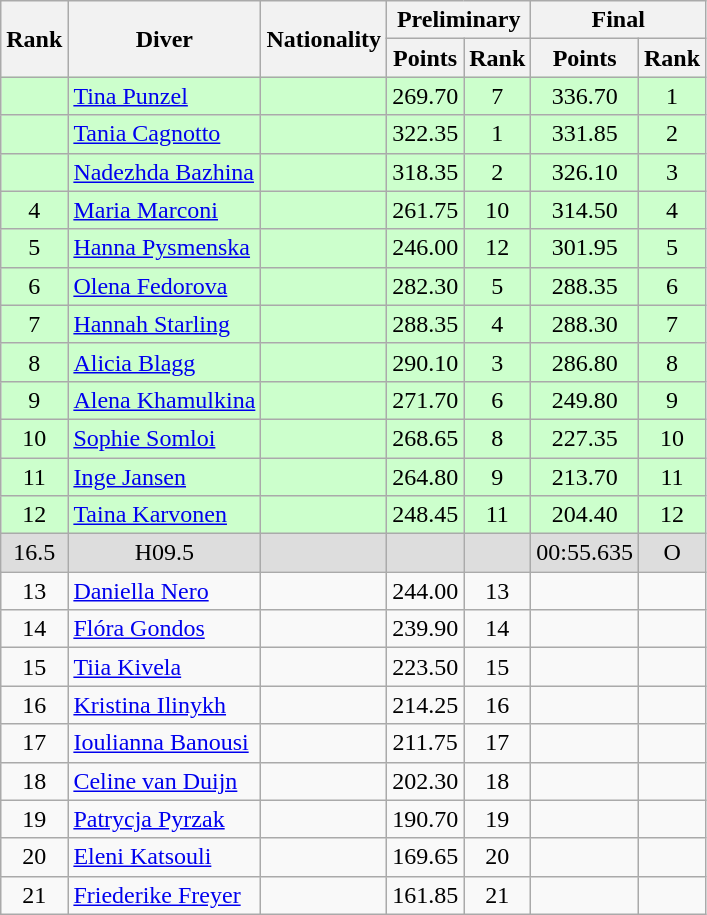<table class="wikitable sortable" style="text-align:center">
<tr>
<th rowspan=2>Rank</th>
<th rowspan=2>Diver</th>
<th rowspan=2>Nationality</th>
<th colspan="2">Preliminary</th>
<th colspan="2">Final</th>
</tr>
<tr>
<th>Points</th>
<th>Rank</th>
<th>Points</th>
<th>Rank</th>
</tr>
<tr bgcolor=ccffcc>
<td></td>
<td align=left><a href='#'>Tina Punzel</a></td>
<td align=left></td>
<td>269.70</td>
<td>7</td>
<td>336.70</td>
<td>1</td>
</tr>
<tr bgcolor=ccffcc>
<td></td>
<td align=left><a href='#'>Tania Cagnotto</a></td>
<td align=left></td>
<td>322.35</td>
<td>1</td>
<td>331.85</td>
<td>2</td>
</tr>
<tr bgcolor=ccffcc>
<td></td>
<td align=left><a href='#'>Nadezhda Bazhina</a></td>
<td align=left></td>
<td>318.35</td>
<td>2</td>
<td>326.10</td>
<td>3</td>
</tr>
<tr bgcolor=ccffcc>
<td>4</td>
<td align=left><a href='#'>Maria Marconi</a></td>
<td align=left></td>
<td>261.75</td>
<td>10</td>
<td>314.50</td>
<td>4</td>
</tr>
<tr bgcolor=ccffcc>
<td>5</td>
<td align=left><a href='#'>Hanna Pysmenska</a></td>
<td align=left></td>
<td>246.00</td>
<td>12</td>
<td>301.95</td>
<td>5</td>
</tr>
<tr bgcolor=ccffcc>
<td>6</td>
<td align=left><a href='#'>Olena Fedorova</a></td>
<td align=left></td>
<td>282.30</td>
<td>5</td>
<td>288.35</td>
<td>6</td>
</tr>
<tr bgcolor=ccffcc>
<td>7</td>
<td align=left><a href='#'>Hannah Starling</a></td>
<td align=left></td>
<td>288.35</td>
<td>4</td>
<td>288.30</td>
<td>7</td>
</tr>
<tr bgcolor=ccffcc>
<td>8</td>
<td align=left><a href='#'>Alicia Blagg</a></td>
<td align=left></td>
<td>290.10</td>
<td>3</td>
<td>286.80</td>
<td>8</td>
</tr>
<tr bgcolor=ccffcc>
<td>9</td>
<td align=left><a href='#'>Alena Khamulkina</a></td>
<td align=left></td>
<td>271.70</td>
<td>6</td>
<td>249.80</td>
<td>9</td>
</tr>
<tr bgcolor=ccffcc>
<td>10</td>
<td align=left><a href='#'>Sophie Somloi</a></td>
<td align=left></td>
<td>268.65</td>
<td>8</td>
<td>227.35</td>
<td>10</td>
</tr>
<tr bgcolor=ccffcc>
<td>11</td>
<td align=left><a href='#'>Inge Jansen</a></td>
<td align=left></td>
<td>264.80</td>
<td>9</td>
<td>213.70</td>
<td>11</td>
</tr>
<tr bgcolor=ccffcc>
<td>12</td>
<td align=left><a href='#'>Taina Karvonen</a></td>
<td align=left></td>
<td>248.45</td>
<td>11</td>
<td>204.40</td>
<td>12</td>
</tr>
<tr bgcolor=#DDDDDD>
<td><span>16.5</span></td>
<td><span>H09.5</span></td>
<td></td>
<td></td>
<td></td>
<td><span>00:55.635</span></td>
<td><span>O</span></td>
</tr>
<tr>
<td>13</td>
<td align=left><a href='#'>Daniella Nero</a></td>
<td align=left></td>
<td>244.00</td>
<td>13</td>
<td></td>
<td></td>
</tr>
<tr>
<td>14</td>
<td align=left><a href='#'>Flóra Gondos</a></td>
<td align=left></td>
<td>239.90</td>
<td>14</td>
<td></td>
<td></td>
</tr>
<tr>
<td>15</td>
<td align=left><a href='#'>Tiia Kivela</a></td>
<td align=left></td>
<td>223.50</td>
<td>15</td>
<td></td>
<td></td>
</tr>
<tr>
<td>16</td>
<td align=left><a href='#'>Kristina Ilinykh</a></td>
<td align=left></td>
<td>214.25</td>
<td>16</td>
<td></td>
<td></td>
</tr>
<tr>
<td>17</td>
<td align=left><a href='#'>Ioulianna Banousi</a></td>
<td align=left></td>
<td>211.75</td>
<td>17</td>
<td></td>
<td></td>
</tr>
<tr>
<td>18</td>
<td align=left><a href='#'>Celine van Duijn</a></td>
<td align=left></td>
<td>202.30</td>
<td>18</td>
<td></td>
<td></td>
</tr>
<tr>
<td>19</td>
<td align=left><a href='#'>Patrycja Pyrzak</a></td>
<td align=left></td>
<td>190.70</td>
<td>19</td>
<td></td>
<td></td>
</tr>
<tr>
<td>20</td>
<td align=left><a href='#'>Eleni Katsouli</a></td>
<td align=left></td>
<td>169.65</td>
<td>20</td>
<td></td>
<td></td>
</tr>
<tr>
<td>21</td>
<td align=left><a href='#'>Friederike Freyer</a></td>
<td align=left></td>
<td>161.85</td>
<td>21</td>
<td></td>
<td></td>
</tr>
</table>
